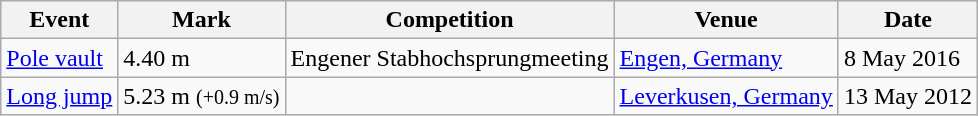<table class=wikitable>
<tr>
<th>Event</th>
<th>Mark</th>
<th>Competition</th>
<th>Venue</th>
<th>Date</th>
</tr>
<tr>
<td><a href='#'>Pole vault</a></td>
<td>4.40 m</td>
<td>Engener Stabhochsprungmeeting</td>
<td><a href='#'>Engen, Germany</a></td>
<td>8 May 2016</td>
</tr>
<tr>
<td><a href='#'>Long jump</a></td>
<td>5.23 m <small>(+0.9 m/s)</small></td>
<td></td>
<td><a href='#'>Leverkusen, Germany</a></td>
<td>13 May 2012</td>
</tr>
</table>
